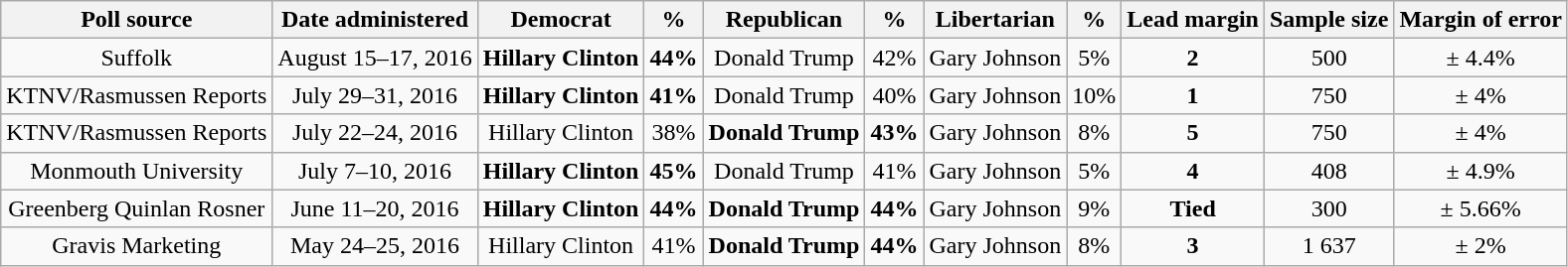<table class="wikitable" style="text-align:center;">
<tr>
<th>Poll source</th>
<th>Date administered</th>
<th>Democrat</th>
<th>%</th>
<th>Republican</th>
<th>%</th>
<th>Libertarian</th>
<th>%</th>
<th>Lead margin</th>
<th>Sample size</th>
<th>Margin of error</th>
</tr>
<tr>
<td>Suffolk </td>
<td>August 15–17, 2016</td>
<td><strong>Hillary Clinton</strong></td>
<td><strong>44%</strong></td>
<td>Donald Trump</td>
<td>42%</td>
<td>Gary Johnson</td>
<td>5%</td>
<td><strong>2</strong></td>
<td>500</td>
<td>± 4.4%</td>
</tr>
<tr>
<td>KTNV/Rasmussen Reports</td>
<td>July 29–31, 2016</td>
<td><strong>Hillary Clinton</strong></td>
<td><strong>41%</strong></td>
<td>Donald Trump</td>
<td>40%</td>
<td>Gary Johnson</td>
<td>10%</td>
<td><strong>1</strong></td>
<td>750</td>
<td>± 4%</td>
</tr>
<tr>
<td>KTNV/Rasmussen Reports</td>
<td>July 22–24, 2016</td>
<td>Hillary Clinton</td>
<td>38%</td>
<td><strong>Donald Trump</strong></td>
<td><strong>43%</strong></td>
<td>Gary Johnson</td>
<td>8%</td>
<td><strong>5</strong></td>
<td>750</td>
<td>± 4%</td>
</tr>
<tr>
<td>Monmouth University</td>
<td>July 7–10, 2016</td>
<td><strong>Hillary Clinton</strong></td>
<td><strong>45%</strong></td>
<td>Donald Trump</td>
<td>41%</td>
<td>Gary Johnson</td>
<td>5%</td>
<td><strong>4</strong></td>
<td>408</td>
<td>± 4.9%</td>
</tr>
<tr>
<td>Greenberg Quinlan Rosner</td>
<td>June 11–20, 2016</td>
<td><strong>Hillary Clinton</strong></td>
<td><strong>44%</strong></td>
<td><strong>Donald Trump</strong></td>
<td><strong>44%</strong></td>
<td>Gary Johnson</td>
<td>9%</td>
<td align="center"><strong>Tied</strong></td>
<td>300</td>
<td>± 5.66%</td>
</tr>
<tr>
<td>Gravis Marketing</td>
<td>May 24–25, 2016</td>
<td>Hillary Clinton</td>
<td>41%</td>
<td><strong>Donald Trump</strong></td>
<td><strong>44%</strong></td>
<td>Gary Johnson</td>
<td>8%</td>
<td><strong>3</strong></td>
<td>1 637</td>
<td>± 2%</td>
</tr>
</table>
